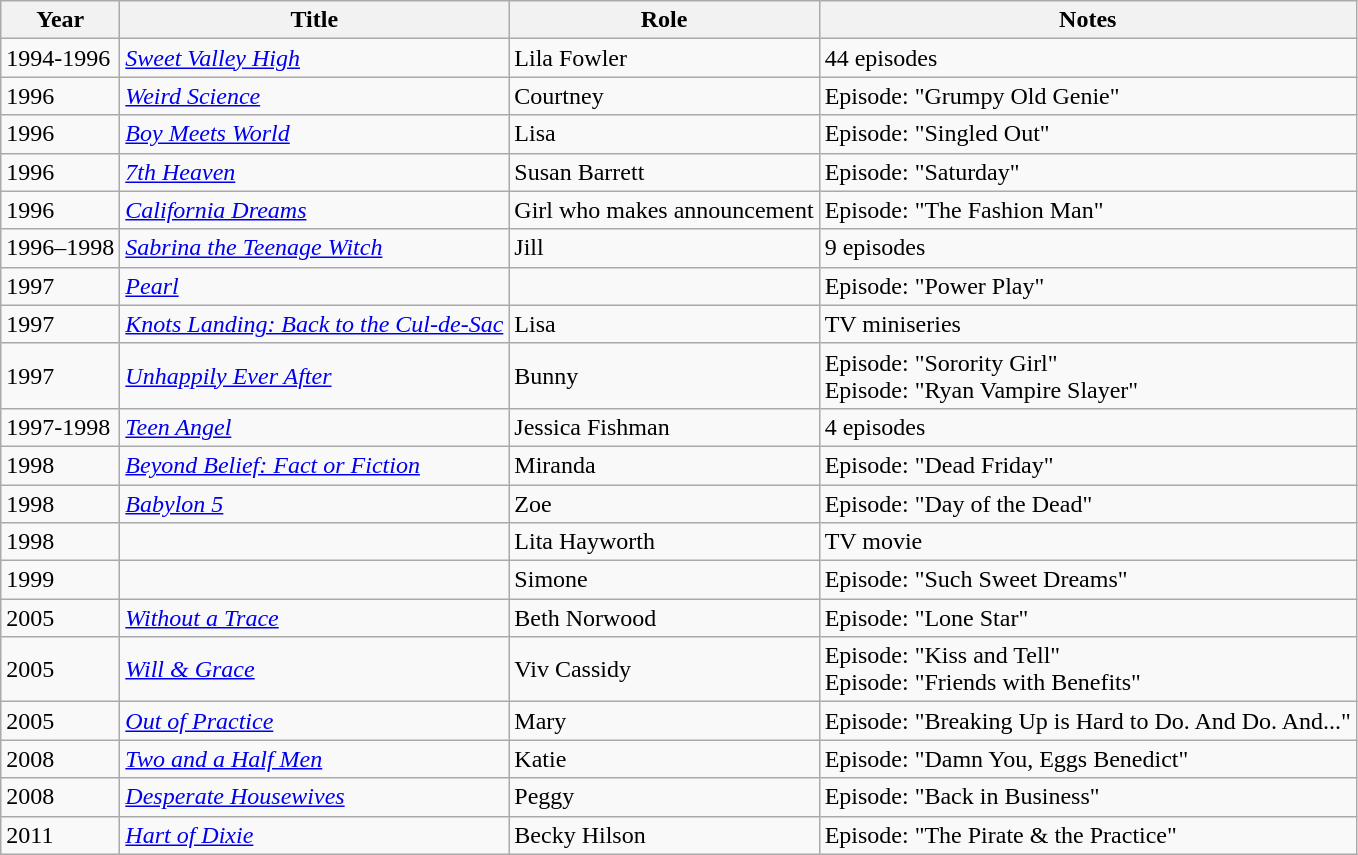<table class="wikitable sortable">
<tr>
<th>Year</th>
<th>Title</th>
<th>Role</th>
<th class="unsortable">Notes</th>
</tr>
<tr>
<td>1994-1996</td>
<td><em><a href='#'>Sweet Valley High</a></em></td>
<td>Lila Fowler</td>
<td>44 episodes</td>
</tr>
<tr>
<td>1996</td>
<td><em><a href='#'>Weird Science</a></em></td>
<td>Courtney</td>
<td>Episode: "Grumpy Old Genie"</td>
</tr>
<tr>
<td>1996</td>
<td><em><a href='#'>Boy Meets World</a></em></td>
<td>Lisa</td>
<td>Episode: "Singled Out"</td>
</tr>
<tr>
<td>1996</td>
<td><em><a href='#'>7th Heaven</a></em></td>
<td>Susan Barrett</td>
<td>Episode: "Saturday"</td>
</tr>
<tr>
<td>1996</td>
<td><em><a href='#'>California Dreams</a></em></td>
<td>Girl who makes announcement</td>
<td>Episode: "The Fashion Man"</td>
</tr>
<tr>
<td>1996–1998</td>
<td><em><a href='#'>Sabrina the Teenage Witch</a></em></td>
<td>Jill</td>
<td>9 episodes</td>
</tr>
<tr>
<td>1997</td>
<td><em><a href='#'>Pearl</a></em></td>
<td></td>
<td>Episode: "Power Play"</td>
</tr>
<tr>
<td>1997</td>
<td><em><a href='#'>Knots Landing: Back to the Cul-de-Sac</a></em></td>
<td>Lisa</td>
<td>TV miniseries</td>
</tr>
<tr>
<td>1997</td>
<td><em><a href='#'>Unhappily Ever After</a></em></td>
<td>Bunny</td>
<td>Episode: "Sorority Girl"<br>Episode: "Ryan Vampire Slayer"</td>
</tr>
<tr>
<td>1997-1998</td>
<td><em><a href='#'>Teen Angel</a></em></td>
<td>Jessica Fishman</td>
<td>4 episodes</td>
</tr>
<tr>
<td>1998</td>
<td><em><a href='#'>Beyond Belief: Fact or Fiction</a></em></td>
<td>Miranda</td>
<td>Episode: "Dead Friday"</td>
</tr>
<tr>
<td>1998</td>
<td><em><a href='#'>Babylon 5</a></em></td>
<td>Zoe</td>
<td>Episode: "Day of the Dead"</td>
</tr>
<tr>
<td>1998</td>
<td><em></em></td>
<td>Lita Hayworth</td>
<td>TV movie</td>
</tr>
<tr>
<td>1999</td>
<td><em></em></td>
<td>Simone</td>
<td>Episode: "Such Sweet Dreams"</td>
</tr>
<tr>
<td>2005</td>
<td><em><a href='#'>Without a Trace</a></em></td>
<td>Beth Norwood</td>
<td>Episode: "Lone Star"</td>
</tr>
<tr>
<td>2005</td>
<td><em><a href='#'>Will & Grace</a></em></td>
<td>Viv Cassidy</td>
<td>Episode: "Kiss and Tell"<br>Episode: "Friends with Benefits"</td>
</tr>
<tr>
<td>2005</td>
<td><em><a href='#'>Out of Practice</a></em></td>
<td>Mary</td>
<td>Episode: "Breaking Up is Hard to Do. And Do. And..."</td>
</tr>
<tr>
<td>2008</td>
<td><em><a href='#'>Two and a Half Men</a></em></td>
<td>Katie</td>
<td>Episode: "Damn You, Eggs Benedict"</td>
</tr>
<tr>
<td>2008</td>
<td><em><a href='#'>Desperate Housewives</a></em></td>
<td>Peggy</td>
<td>Episode: "Back in Business"</td>
</tr>
<tr>
<td>2011</td>
<td><em><a href='#'>Hart of Dixie</a></em></td>
<td>Becky Hilson</td>
<td>Episode: "The Pirate & the Practice"</td>
</tr>
</table>
